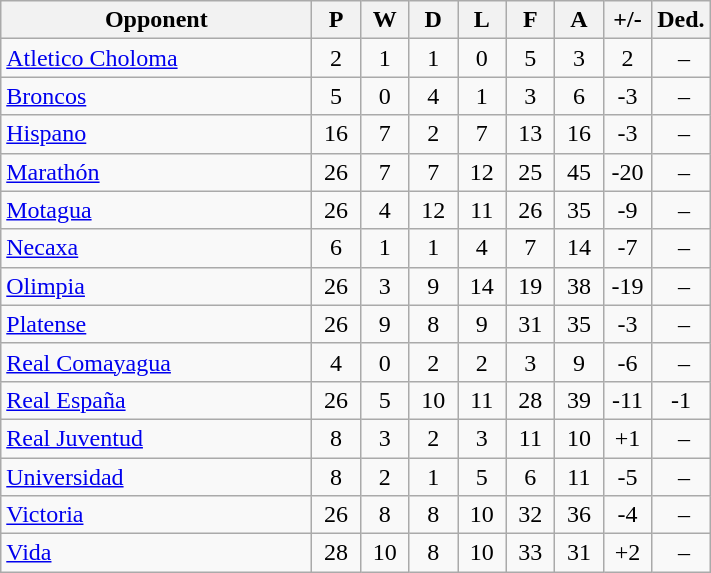<table class="wikitable">
<tr>
<th width="200">Opponent</th>
<th width="25">P</th>
<th width="25">W</th>
<th width="25">D</th>
<th width="25">L</th>
<th width="25">F</th>
<th width="25">A</th>
<th width="25">+/-</th>
<th width="25">Ded.</th>
</tr>
<tr>
<td><a href='#'>Atletico Choloma</a></td>
<td align="center">2</td>
<td align="center">1</td>
<td align="center">1</td>
<td align="center">0</td>
<td align="center">5</td>
<td align="center">3</td>
<td align="center">2</td>
<td align="center"> –</td>
</tr>
<tr>
<td><a href='#'>Broncos</a></td>
<td align="center">5</td>
<td align="center">0</td>
<td align="center">4</td>
<td align="center">1</td>
<td align="center">3</td>
<td align="center">6</td>
<td align="center">-3</td>
<td align="center"> –</td>
</tr>
<tr>
<td><a href='#'>Hispano</a></td>
<td align="center">16</td>
<td align="center">7</td>
<td align="center">2</td>
<td align="center">7</td>
<td align="center">13</td>
<td align="center">16</td>
<td align="center">-3</td>
<td align="center"> –</td>
</tr>
<tr>
<td><a href='#'>Marathón</a></td>
<td align="center">26</td>
<td align="center">7</td>
<td align="center">7</td>
<td align="center">12</td>
<td align="center">25</td>
<td align="center">45</td>
<td align="center">-20</td>
<td align="center"> –</td>
</tr>
<tr>
<td><a href='#'>Motagua</a></td>
<td align="center">26</td>
<td align="center">4</td>
<td align="center">12</td>
<td align="center">11</td>
<td align="center">26</td>
<td align="center">35</td>
<td align="center">-9</td>
<td align="center"> –</td>
</tr>
<tr>
<td><a href='#'>Necaxa</a></td>
<td align="center">6</td>
<td align="center">1</td>
<td align="center">1</td>
<td align="center">4</td>
<td align="center">7</td>
<td align="center">14</td>
<td align="center">-7</td>
<td align="center"> –</td>
</tr>
<tr>
<td><a href='#'>Olimpia</a></td>
<td align="center">26</td>
<td align="center">3</td>
<td align="center">9</td>
<td align="center">14</td>
<td align="center">19</td>
<td align="center">38</td>
<td align="center">-19</td>
<td align="center"> –</td>
</tr>
<tr>
<td><a href='#'>Platense</a></td>
<td align="center">26</td>
<td align="center">9</td>
<td align="center">8</td>
<td align="center">9</td>
<td align="center">31</td>
<td align="center">35</td>
<td align="center">-3</td>
<td align="center"> –</td>
</tr>
<tr>
<td><a href='#'>Real Comayagua</a></td>
<td align="center">4</td>
<td align="center">0</td>
<td align="center">2</td>
<td align="center">2</td>
<td align="center">3</td>
<td align="center">9</td>
<td align="center">-6</td>
<td align="center"> –</td>
</tr>
<tr>
<td><a href='#'>Real España</a></td>
<td align="center">26</td>
<td align="center">5</td>
<td align="center">10</td>
<td align="center">11</td>
<td align="center">28</td>
<td align="center">39</td>
<td align="center">-11</td>
<td align="center">-1</td>
</tr>
<tr>
<td><a href='#'>Real Juventud</a></td>
<td align="center">8</td>
<td align="center">3</td>
<td align="center">2</td>
<td align="center">3</td>
<td align="center">11</td>
<td align="center">10</td>
<td align="center">+1</td>
<td align="center"> –</td>
</tr>
<tr>
<td><a href='#'>Universidad</a></td>
<td align="center">8</td>
<td align="center">2</td>
<td align="center">1</td>
<td align="center">5</td>
<td align="center">6</td>
<td align="center">11</td>
<td align="center">-5</td>
<td align="center"> –</td>
</tr>
<tr>
<td><a href='#'>Victoria</a></td>
<td align="center">26</td>
<td align="center">8</td>
<td align="center">8</td>
<td align="center">10</td>
<td align="center">32</td>
<td align="center">36</td>
<td align="center">-4</td>
<td align="center"> –</td>
</tr>
<tr>
<td><a href='#'>Vida</a></td>
<td align="center">28</td>
<td align="center">10</td>
<td align="center">8</td>
<td align="center">10</td>
<td align="center">33</td>
<td align="center">31</td>
<td align="center">+2</td>
<td align="center"> –</td>
</tr>
</table>
